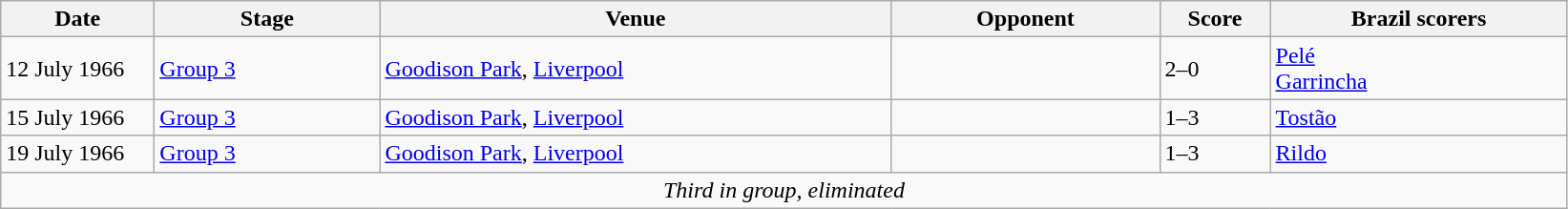<table class="wikitable">
<tr>
<th width=100px>Date</th>
<th width=150px>Stage</th>
<th width=350px>Venue</th>
<th width=180px>Opponent</th>
<th width=70px>Score</th>
<th width=200px>Brazil scorers</th>
</tr>
<tr>
<td>12 July 1966</td>
<td><a href='#'>Group 3</a></td>
<td><a href='#'>Goodison Park</a>, <a href='#'>Liverpool</a></td>
<td></td>
<td>2–0</td>
<td><a href='#'>Pelé</a>  <br> <a href='#'>Garrincha</a> </td>
</tr>
<tr>
<td>15 July 1966</td>
<td><a href='#'>Group 3</a></td>
<td><a href='#'>Goodison Park</a>, <a href='#'>Liverpool</a></td>
<td></td>
<td>1–3</td>
<td><a href='#'>Tostão</a> </td>
</tr>
<tr>
<td>19 July 1966</td>
<td><a href='#'>Group 3</a></td>
<td><a href='#'>Goodison Park</a>, <a href='#'>Liverpool</a></td>
<td></td>
<td>1–3</td>
<td><a href='#'>Rildo</a> </td>
</tr>
<tr>
<td colspan="6" style="text-align:center;"><em>Third in group, eliminated</em></td>
</tr>
</table>
